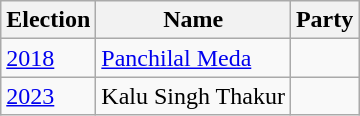<table class="wikitable sortable">
<tr>
<th>Election</th>
<th>Name</th>
<th colspan=2>Party</th>
</tr>
<tr>
<td><a href='#'>2018</a></td>
<td><a href='#'>Panchilal Meda</a></td>
<td></td>
</tr>
<tr>
<td><a href='#'>2023</a></td>
<td>Kalu Singh Thakur</td>
<td></td>
</tr>
</table>
